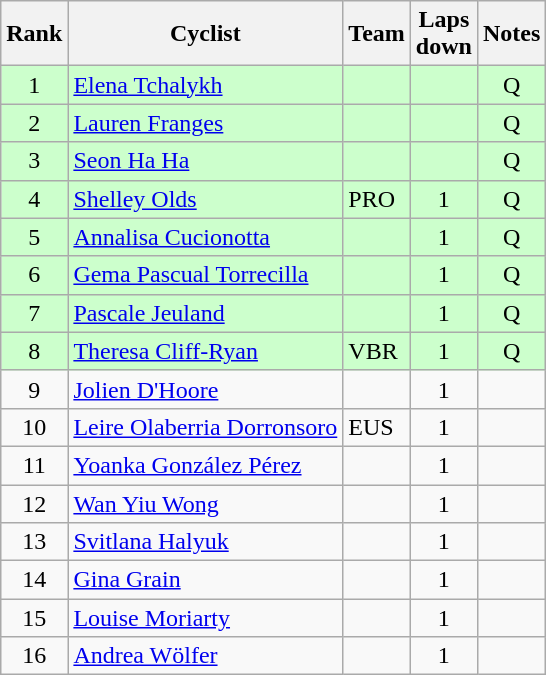<table class="wikitable sortable" style="text-align:center;">
<tr>
<th>Rank</th>
<th class="unsortable">Cyclist</th>
<th>Team</th>
<th>Laps<br>down</th>
<th class="unsortable">Notes</th>
</tr>
<tr bgcolor=ccffcc>
<td align=center>1</td>
<td align=left><a href='#'>Elena Tchalykh</a></td>
<td align=left></td>
<td></td>
<td>Q</td>
</tr>
<tr bgcolor=ccffcc>
<td align=center>2</td>
<td align=left><a href='#'>Lauren Franges</a></td>
<td align=left></td>
<td></td>
<td>Q</td>
</tr>
<tr bgcolor=ccffcc>
<td align=center>3</td>
<td align=left><a href='#'>Seon Ha Ha</a></td>
<td align=left></td>
<td></td>
<td>Q</td>
</tr>
<tr bgcolor=ccffcc>
<td align=center>4</td>
<td align=left><a href='#'>Shelley Olds</a></td>
<td align=left>PRO</td>
<td>1</td>
<td>Q</td>
</tr>
<tr bgcolor=ccffcc>
<td align=center>5</td>
<td align=left><a href='#'>Annalisa Cucionotta</a></td>
<td align=left></td>
<td>1</td>
<td>Q</td>
</tr>
<tr bgcolor=ccffcc>
<td align=center>6</td>
<td align=left><a href='#'>Gema Pascual Torrecilla</a></td>
<td align=left></td>
<td>1</td>
<td>Q</td>
</tr>
<tr bgcolor=ccffcc>
<td align=center>7</td>
<td align=left><a href='#'>Pascale Jeuland</a></td>
<td align=left></td>
<td>1</td>
<td>Q</td>
</tr>
<tr bgcolor=ccffcc>
<td align=center>8</td>
<td align=left><a href='#'>Theresa Cliff-Ryan</a></td>
<td align=left>VBR</td>
<td>1</td>
<td>Q</td>
</tr>
<tr>
<td align=center>9</td>
<td align=left><a href='#'>Jolien D'Hoore</a></td>
<td align=left></td>
<td>1</td>
<td></td>
</tr>
<tr>
<td align=center>10</td>
<td align=left><a href='#'>Leire Olaberria Dorronsoro</a></td>
<td align=left>EUS</td>
<td>1</td>
<td></td>
</tr>
<tr>
<td align=center>11</td>
<td align=left><a href='#'>Yoanka González Pérez</a></td>
<td align=left></td>
<td>1</td>
<td></td>
</tr>
<tr>
<td align=center>12</td>
<td align=left><a href='#'>Wan Yiu Wong</a></td>
<td align=left></td>
<td>1</td>
<td></td>
</tr>
<tr>
<td align=center>13</td>
<td align=left><a href='#'>Svitlana Halyuk</a></td>
<td align=left></td>
<td>1</td>
<td></td>
</tr>
<tr>
<td align=center>14</td>
<td align=left><a href='#'>Gina Grain</a></td>
<td align=left></td>
<td>1</td>
<td></td>
</tr>
<tr>
<td align=center>15</td>
<td align=left><a href='#'>Louise Moriarty</a></td>
<td align=left></td>
<td>1</td>
<td></td>
</tr>
<tr>
<td align=center>16</td>
<td align=left><a href='#'>Andrea Wölfer</a></td>
<td align=left></td>
<td>1</td>
<td></td>
</tr>
</table>
